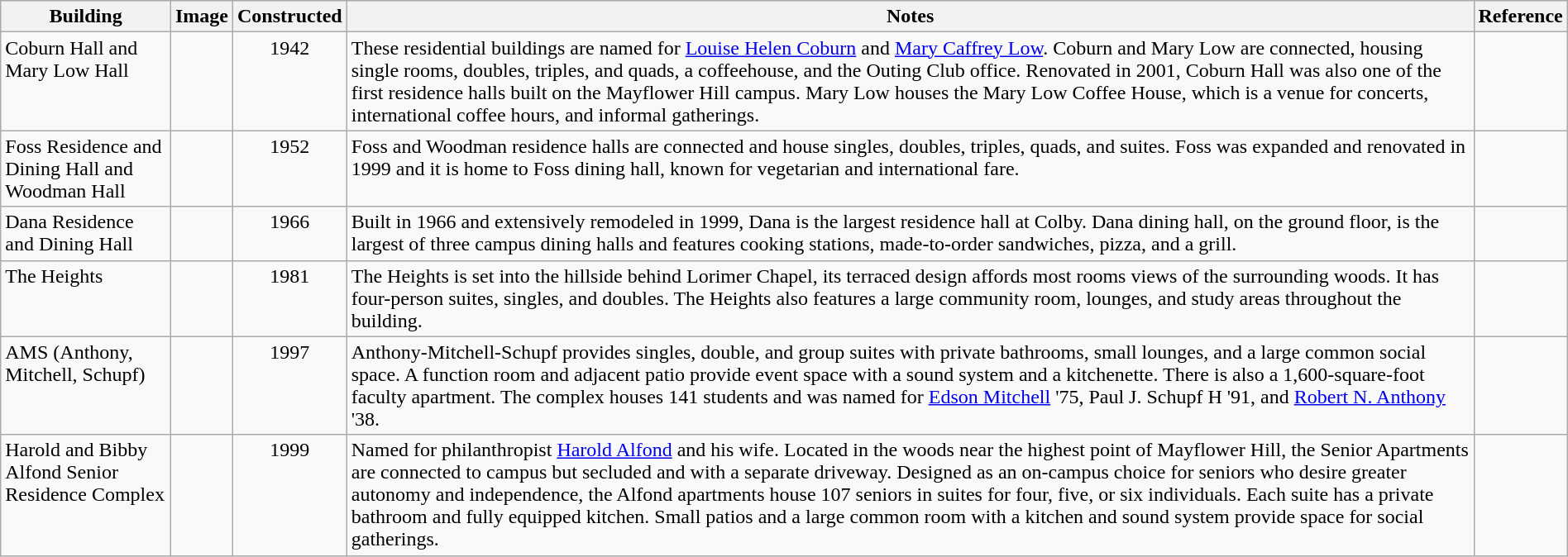<table class="wikitable sortable" style="width:100%">
<tr>
<th style="width:*;">Building</th>
<th style="width:*;" class="unsortable">Image</th>
<th style="width:*;">Constructed</th>
<th style="width:*;" class="unsortable">Notes</th>
<th wdith="*" class="unsortable">Reference</th>
</tr>
<tr valign="top">
<td>Coburn Hall and Mary Low Hall</td>
<td style="text-align:center;"></td>
<td style="text-align:center;">1942</td>
<td>These residential buildings are named for <a href='#'>Louise Helen Coburn</a> and <a href='#'>Mary Caffrey Low</a>. Coburn and Mary Low are connected, housing single rooms, doubles, triples, and quads, a coffeehouse, and the Outing Club office. Renovated in 2001, Coburn Hall was also one of the first residence halls built on the Mayflower Hill campus. Mary Low houses the Mary Low Coffee House, which is a venue for concerts, international coffee hours, and informal gatherings.</td>
<td style="text-align:center;"></td>
</tr>
<tr valign="top">
<td>Foss Residence and Dining Hall and Woodman Hall</td>
<td style="text-align:center;"></td>
<td style="text-align:center;">1952</td>
<td>Foss and Woodman residence halls are connected and house singles, doubles, triples, quads, and suites. Foss was expanded and renovated in 1999 and it is home to Foss dining hall, known for vegetarian and international fare.</td>
<td style="text-align:center;"></td>
</tr>
<tr valign="top">
<td>Dana Residence and Dining Hall</td>
<td style="text-align:center;"></td>
<td style="text-align:center;">1966</td>
<td>Built in 1966 and extensively remodeled in 1999, Dana is the largest residence hall at Colby. Dana dining hall, on the ground floor, is the largest of three campus dining halls and features cooking stations, made-to-order sandwiches, pizza, and a grill.</td>
<td style="text-align:center;"></td>
</tr>
<tr valign="top">
<td>The Heights</td>
<td style="text-align:center;"></td>
<td style="text-align:center;">1981</td>
<td>The Heights is set into the hillside behind Lorimer Chapel, its terraced design affords most rooms views of the surrounding woods. It has four-person suites, singles, and doubles. The Heights also features a large community room, lounges, and study areas throughout the building.</td>
<td style="text-align:center;"></td>
</tr>
<tr valign="top">
<td>AMS (Anthony, Mitchell, Schupf)</td>
<td style="text-align:center;"></td>
<td style="text-align:center;">1997</td>
<td>Anthony-Mitchell-Schupf provides singles, double, and group suites with private bathrooms, small lounges, and a large common social space. A function room and adjacent patio provide event space with a sound system and a kitchenette. There is also a 1,600-square-foot faculty apartment. The complex houses 141 students and was named for <a href='#'>Edson Mitchell</a> '75, Paul J. Schupf H '91, and <a href='#'>Robert N. Anthony</a> '38.</td>
<td style="text-align:center;"></td>
</tr>
<tr valign="top">
<td>Harold and Bibby Alfond Senior Residence Complex</td>
<td style="text-align:center;"></td>
<td style="text-align:center;">1999</td>
<td>Named for philanthropist <a href='#'>Harold Alfond</a> and his wife. Located in the woods near the highest point of Mayflower Hill, the Senior Apartments are connected to campus but secluded and with a separate driveway. Designed as an on-campus choice for seniors who desire greater autonomy and independence, the Alfond apartments house 107 seniors in suites for four, five, or six individuals. Each suite has a private bathroom and fully equipped kitchen. Small patios and a large common room with a kitchen and sound system provide space for social gatherings.</td>
<td style="text-align:center;"></td>
</tr>
</table>
